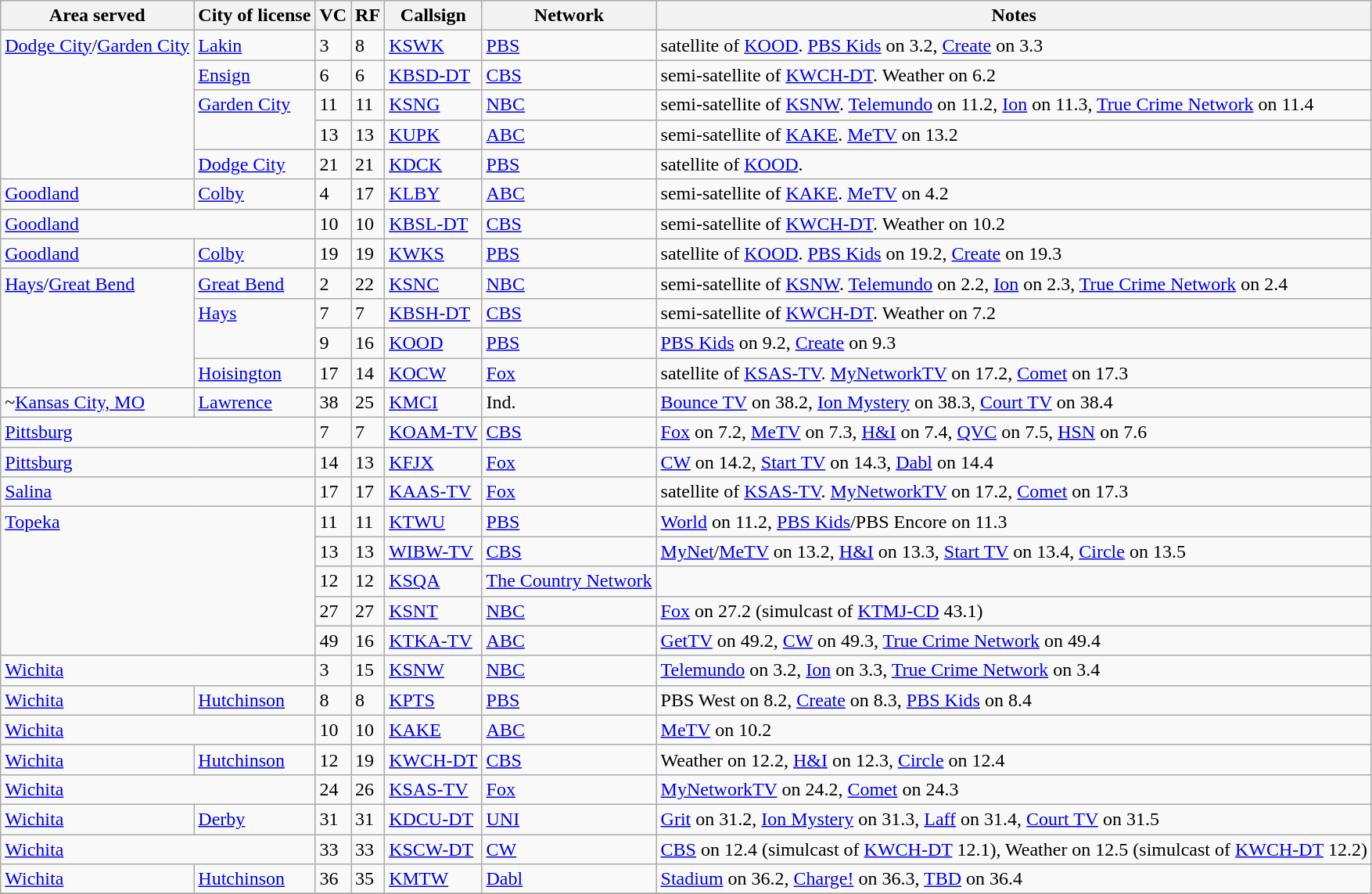<table class="sortable wikitable" style="margin: 1em 1em 1em 0; background: #f9f9f9;">
<tr>
<th>Area served</th>
<th>City of license</th>
<th>VC</th>
<th>RF</th>
<th>Callsign</th>
<th>Network</th>
<th class="unsortable">Notes</th>
</tr>
<tr style="vertical-align: top; text-align: left;">
<td colspan="1" rowspan="5"><a href='#'>Dodge City</a>/<a href='#'>Garden City</a></td>
<td><a href='#'>Lakin</a></td>
<td>3</td>
<td>8</td>
<td><a href='#'>KSWK</a></td>
<td><a href='#'>PBS</a></td>
<td>satellite of <a href='#'>KOOD</a>. <a href='#'>PBS Kids</a> on 3.2, <a href='#'>Create</a> on 3.3</td>
</tr>
<tr style="vertical-align: top; text-align: left;">
<td><a href='#'>Ensign</a></td>
<td>6</td>
<td>6</td>
<td><a href='#'>KBSD-DT</a></td>
<td><a href='#'>CBS</a></td>
<td>semi-satellite of <a href='#'>KWCH-DT</a>. Weather on 6.2</td>
</tr>
<tr style="vertical-align: top; text-align: left;">
<td colspan="1" rowspan="2"><a href='#'>Garden City</a></td>
<td>11</td>
<td>11</td>
<td><a href='#'>KSNG</a></td>
<td><a href='#'>NBC</a></td>
<td>semi-satellite of <a href='#'>KSNW</a>. <a href='#'>Telemundo</a> on 11.2, <a href='#'>Ion</a> on 11.3, <a href='#'>True Crime Network</a> on 11.4</td>
</tr>
<tr style="vertical-align: top; text-align: left;">
<td>13</td>
<td>13</td>
<td><a href='#'>KUPK</a></td>
<td><a href='#'>ABC</a></td>
<td>semi-satellite of <a href='#'>KAKE</a>. <a href='#'>MeTV</a> on 13.2</td>
</tr>
<tr style="vertical-align: top; text-align: left;">
<td><a href='#'>Dodge City</a></td>
<td>21</td>
<td>21</td>
<td><a href='#'>KDCK</a></td>
<td><a href='#'>PBS</a></td>
<td>satellite of <a href='#'>KOOD</a>.</td>
</tr>
<tr style="vertical-align: top; text-align: left;">
<td><a href='#'>Goodland</a></td>
<td><a href='#'>Colby</a></td>
<td>4</td>
<td>17</td>
<td><a href='#'>KLBY</a></td>
<td><a href='#'>ABC</a></td>
<td>semi-satellite of <a href='#'>KAKE</a>. <a href='#'>MeTV</a> on 4.2</td>
</tr>
<tr style="vertical-align: top; text-align: left;">
<td colspan="2"><a href='#'>Goodland</a></td>
<td>10</td>
<td>10</td>
<td><a href='#'>KBSL-DT</a></td>
<td><a href='#'>CBS</a></td>
<td>semi-satellite of <a href='#'>KWCH-DT</a>. Weather on 10.2</td>
</tr>
<tr style="vertical-align: top; text-align: left;">
<td><a href='#'>Goodland</a></td>
<td><a href='#'>Colby</a></td>
<td>19</td>
<td>19</td>
<td><a href='#'>KWKS</a></td>
<td><a href='#'>PBS</a></td>
<td>satellite of <a href='#'>KOOD</a>. <a href='#'>PBS Kids</a> on 19.2, <a href='#'>Create</a> on 19.3</td>
</tr>
<tr style="vertical-align: top; text-align: left;">
<td colspan="1" rowspan="4"><a href='#'>Hays</a>/<a href='#'>Great Bend</a></td>
<td><a href='#'>Great Bend</a></td>
<td>2</td>
<td>22</td>
<td><a href='#'>KSNC</a></td>
<td><a href='#'>NBC</a></td>
<td>semi-satellite of <a href='#'>KSNW</a>. <a href='#'>Telemundo</a> on 2.2, <a href='#'>Ion</a> on 2.3, <a href='#'>True Crime Network</a> on 2.4</td>
</tr>
<tr style="vertical-align: top; text-align: left;">
<td colspan="1" rowspan="2"><a href='#'>Hays</a></td>
<td>7</td>
<td>7</td>
<td><a href='#'>KBSH-DT</a></td>
<td><a href='#'>CBS</a></td>
<td>semi-satellite of <a href='#'>KWCH-DT</a>. Weather on 7.2</td>
</tr>
<tr style="vertical-align: top; text-align: left;">
<td>9</td>
<td>16</td>
<td><a href='#'>KOOD</a></td>
<td><a href='#'>PBS</a></td>
<td><a href='#'>PBS Kids</a> on 9.2, <a href='#'>Create</a> on 9.3</td>
</tr>
<tr style="vertical-align: top; text-align: left;">
<td><a href='#'>Hoisington</a></td>
<td>17</td>
<td>14</td>
<td><a href='#'>KOCW</a></td>
<td><a href='#'>Fox</a></td>
<td>satellite of <a href='#'>KSAS-TV</a>. <a href='#'>MyNetworkTV</a> on 17.2, <a href='#'>Comet</a> on 17.3</td>
</tr>
<tr style="vertical-align: top; text-align: left;">
<td>~<a href='#'>Kansas City, MO</a></td>
<td><a href='#'>Lawrence</a></td>
<td>38</td>
<td>25</td>
<td><a href='#'>KMCI</a></td>
<td>Ind.</td>
<td><a href='#'>Bounce TV</a> on 38.2, <a href='#'>Ion Mystery</a> on 38.3, <a href='#'>Court TV</a> on 38.4</td>
</tr>
<tr style="vertical-align: top; text-align: left;">
<td colspan="2"><a href='#'>Pittsburg</a></td>
<td>7</td>
<td>7</td>
<td><a href='#'>KOAM-TV</a></td>
<td><a href='#'>CBS</a></td>
<td><a href='#'>Fox</a> on 7.2, <a href='#'>MeTV</a> on 7.3, <a href='#'>H&I</a> on 7.4, <a href='#'>QVC</a> on 7.5, <a href='#'>HSN</a> on 7.6</td>
</tr>
<tr style="vertical-align: top; text-align: left;">
<td colspan="2"><a href='#'>Pittsburg</a></td>
<td>14</td>
<td>13</td>
<td><a href='#'>KFJX</a></td>
<td><a href='#'>Fox</a></td>
<td><a href='#'>CW</a> on 14.2, <a href='#'>Start TV</a> on 14.3, <a href='#'>Dabl</a> on 14.4</td>
</tr>
<tr style="vertical-align: top; text-align: left;">
<td colspan="2"><a href='#'>Salina</a></td>
<td>17</td>
<td>17</td>
<td><a href='#'>KAAS-TV</a></td>
<td><a href='#'>Fox</a></td>
<td>satellite of <a href='#'>KSAS-TV</a>. <a href='#'>MyNetworkTV</a> on 17.2, <a href='#'>Comet</a> on 17.3</td>
</tr>
<tr style="vertical-align: top; text-align: left;">
<td colspan="2" rowspan="5"><a href='#'>Topeka</a></td>
<td>11</td>
<td>11</td>
<td><a href='#'>KTWU</a></td>
<td><a href='#'>PBS</a></td>
<td><a href='#'>World</a> on 11.2, <a href='#'>PBS Kids</a>/PBS Encore on 11.3</td>
</tr>
<tr style="vertical-align: top; text-align: left;">
<td>13</td>
<td>13</td>
<td><a href='#'>WIBW-TV</a></td>
<td><a href='#'>CBS</a></td>
<td><a href='#'>MyNet</a>/<a href='#'>MeTV</a> on 13.2, <a href='#'>H&I</a> on 13.3, <a href='#'>Start TV</a> on 13.4, <a href='#'>Circle</a> on 13.5</td>
</tr>
<tr style="vertical-align: top; text-align: left;">
<td>12</td>
<td>12</td>
<td><a href='#'>KSQA</a></td>
<td><a href='#'>The Country Network</a></td>
<td></td>
</tr>
<tr style="vertical-align: top; text-align: left;">
<td>27</td>
<td>27</td>
<td><a href='#'>KSNT</a></td>
<td><a href='#'>NBC</a></td>
<td><a href='#'>Fox</a> on 27.2 (simulcast of <a href='#'>KTMJ-CD</a> 43.1)</td>
</tr>
<tr style="vertical-align: top; text-align: left;">
<td>49</td>
<td>16</td>
<td><a href='#'>KTKA-TV</a></td>
<td><a href='#'>ABC</a></td>
<td><a href='#'>GetTV</a> on 49.2, <a href='#'>CW</a> on 49.3, <a href='#'>True Crime Network</a> on 49.4</td>
</tr>
<tr style="vertical-align: top; text-align: left;">
<td colspan="2"><a href='#'>Wichita</a></td>
<td>3</td>
<td>15</td>
<td><a href='#'>KSNW</a></td>
<td><a href='#'>NBC</a></td>
<td><a href='#'>Telemundo</a> on 3.2, <a href='#'>Ion</a> on 3.3, <a href='#'>True Crime Network</a> on 3.4</td>
</tr>
<tr style="vertical-align: top; text-align: left;">
<td><a href='#'>Wichita</a></td>
<td><a href='#'>Hutchinson</a></td>
<td>8</td>
<td>8</td>
<td><a href='#'>KPTS</a></td>
<td><a href='#'>PBS</a></td>
<td>PBS West on 8.2, <a href='#'>Create</a> on 8.3, <a href='#'>PBS Kids</a> on 8.4</td>
</tr>
<tr style="vertical-align: top; text-align: left;">
<td colspan="2"><a href='#'>Wichita</a></td>
<td>10</td>
<td>10</td>
<td><a href='#'>KAKE</a></td>
<td><a href='#'>ABC</a></td>
<td><a href='#'>MeTV</a> on 10.2</td>
</tr>
<tr style="vertical-align: top; text-align: left;">
<td><a href='#'>Wichita</a></td>
<td><a href='#'>Hutchinson</a></td>
<td>12</td>
<td>19</td>
<td><a href='#'>KWCH-DT</a></td>
<td><a href='#'>CBS</a></td>
<td>Weather on 12.2, <a href='#'>H&I</a> on 12.3, <a href='#'>Circle</a> on 12.4</td>
</tr>
<tr style="vertical-align: top; text-align: left;">
<td colspan="2"><a href='#'>Wichita</a></td>
<td>24</td>
<td>26</td>
<td><a href='#'>KSAS-TV</a></td>
<td><a href='#'>Fox</a></td>
<td><a href='#'>MyNetworkTV</a> on 24.2, <a href='#'>Comet</a> on 24.3</td>
</tr>
<tr style="vertical-align: top; text-align: left;">
<td><a href='#'>Wichita</a></td>
<td><a href='#'>Derby</a></td>
<td>31</td>
<td>31</td>
<td><a href='#'>KDCU-DT</a></td>
<td><a href='#'>UNI</a></td>
<td><a href='#'>Grit</a> on 31.2, <a href='#'>Ion Mystery</a> on 31.3, <a href='#'>Laff</a> on 31.4, <a href='#'>Court TV</a> on 31.5</td>
</tr>
<tr style="vertical-align: top; text-align: left;">
<td colspan="2"><a href='#'>Wichita</a></td>
<td>33</td>
<td>33</td>
<td><a href='#'>KSCW-DT</a></td>
<td><a href='#'>CW</a></td>
<td><a href='#'>CBS</a> on 12.4 (simulcast of <a href='#'>KWCH-DT</a> 12.1), Weather on 12.5 (simulcast of <a href='#'>KWCH-DT</a> 12.2)</td>
</tr>
<tr style="vertical-align: top; text-align: left;">
<td><a href='#'>Wichita</a></td>
<td><a href='#'>Hutchinson</a></td>
<td>36</td>
<td>35</td>
<td><a href='#'>KMTW</a></td>
<td><a href='#'>Dabl</a></td>
<td><a href='#'>Stadium</a> on 36.2, <a href='#'>Charge!</a> on 36.3, <a href='#'>TBD</a> on 36.4</td>
</tr>
<tr style="vertical-align: top; text-align: left;">
</tr>
</table>
